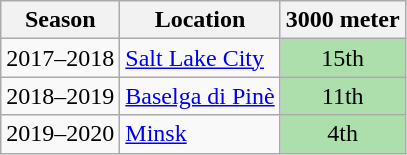<table class="wikitable" style="display: inline-table;">
<tr>
<th>Season</th>
<th>Location</th>
<th colspan="1">3000 meter</th>
</tr>
<tr style="text-align:center">
<td>2017–2018</td>
<td align=left> <a href='#'>Salt Lake City</a></td>
<td style="background:#addfad;">15th</td>
</tr>
<tr style="text-align:center">
<td>2018–2019</td>
<td align=left> <a href='#'>Baselga di Pinè</a></td>
<td style="background:#addfad;">11th</td>
</tr>
<tr style="text-align:center">
<td>2019–2020</td>
<td align=left> <a href='#'>Minsk</a></td>
<td style="background:#addfad;">4th</td>
</tr>
</table>
